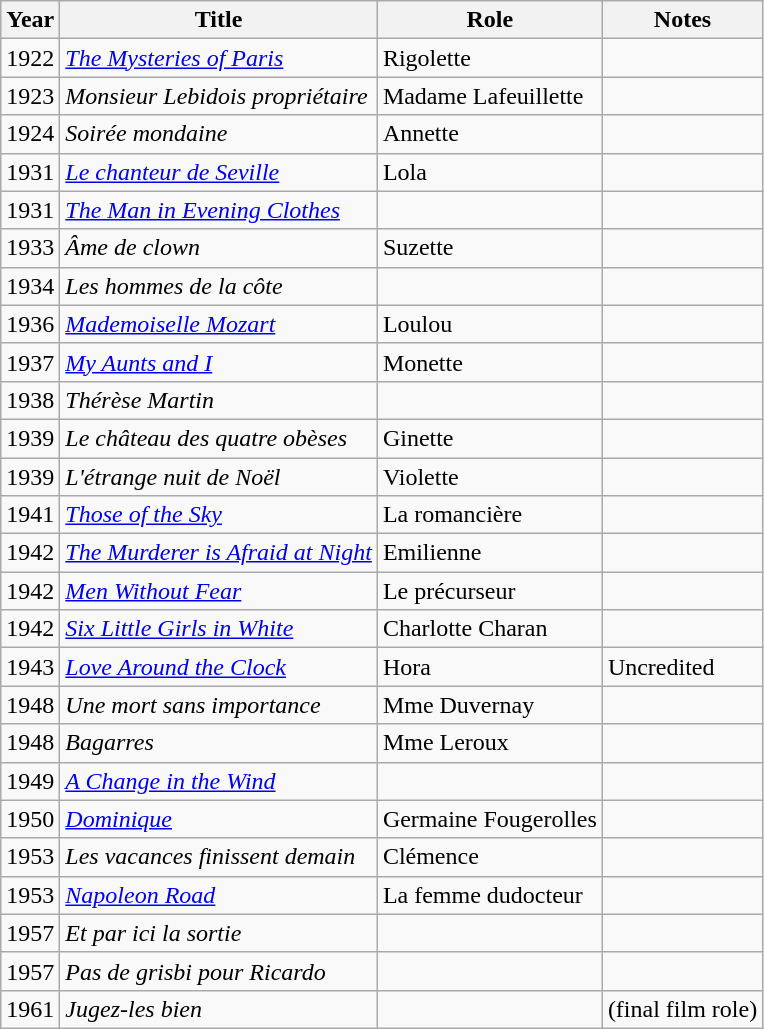<table class="wikitable">
<tr>
<th>Year</th>
<th>Title</th>
<th>Role</th>
<th>Notes</th>
</tr>
<tr>
<td>1922</td>
<td><em><a href='#'>The Mysteries of Paris</a></em></td>
<td>Rigolette</td>
<td></td>
</tr>
<tr>
<td>1923</td>
<td><em>Monsieur Lebidois propriétaire</em></td>
<td>Madame Lafeuillette</td>
<td></td>
</tr>
<tr>
<td>1924</td>
<td><em>Soirée mondaine</em></td>
<td>Annette</td>
<td></td>
</tr>
<tr>
<td>1931</td>
<td><em><a href='#'>Le chanteur de Seville</a></em></td>
<td>Lola</td>
<td></td>
</tr>
<tr>
<td>1931</td>
<td><em><a href='#'>The Man in Evening Clothes</a></em></td>
<td></td>
<td></td>
</tr>
<tr>
<td>1933</td>
<td><em>Âme de clown</em></td>
<td>Suzette</td>
<td></td>
</tr>
<tr>
<td>1934</td>
<td><em>Les hommes de la côte</em></td>
<td></td>
<td></td>
</tr>
<tr>
<td>1936</td>
<td><em><a href='#'>Mademoiselle Mozart</a></em></td>
<td>Loulou</td>
<td></td>
</tr>
<tr>
<td>1937</td>
<td><em><a href='#'>My Aunts and I</a></em></td>
<td>Monette</td>
<td></td>
</tr>
<tr>
<td>1938</td>
<td><em>Thérèse Martin</em></td>
<td></td>
<td></td>
</tr>
<tr>
<td>1939</td>
<td><em>Le château des quatre obèses</em></td>
<td>Ginette</td>
<td></td>
</tr>
<tr>
<td>1939</td>
<td><em>L'étrange nuit de Noël</em></td>
<td>Violette</td>
<td></td>
</tr>
<tr>
<td>1941</td>
<td><em><a href='#'>Those of the Sky</a></em></td>
<td>La romancière</td>
<td></td>
</tr>
<tr>
<td>1942</td>
<td><em><a href='#'>The Murderer is Afraid at Night</a></em></td>
<td>Emilienne</td>
<td></td>
</tr>
<tr>
<td>1942</td>
<td><em><a href='#'>Men Without Fear</a></em></td>
<td>Le précurseur</td>
<td></td>
</tr>
<tr>
<td>1942</td>
<td><em><a href='#'>Six Little Girls in White</a></em></td>
<td>Charlotte Charan</td>
<td></td>
</tr>
<tr>
<td>1943</td>
<td><em><a href='#'>Love Around the Clock</a></em></td>
<td>Hora</td>
<td>Uncredited</td>
</tr>
<tr>
<td>1948</td>
<td><em>Une mort sans importance</em></td>
<td>Mme Duvernay</td>
<td></td>
</tr>
<tr>
<td>1948</td>
<td><em>Bagarres</em></td>
<td>Mme Leroux</td>
<td></td>
</tr>
<tr>
<td>1949</td>
<td><em><a href='#'>A Change in the Wind</a></em></td>
<td></td>
<td></td>
</tr>
<tr>
<td>1950</td>
<td><em><a href='#'>Dominique</a></em></td>
<td>Germaine Fougerolles</td>
<td></td>
</tr>
<tr>
<td>1953</td>
<td><em>Les vacances finissent demain</em></td>
<td>Clémence</td>
<td></td>
</tr>
<tr>
<td>1953</td>
<td><em><a href='#'>Napoleon Road</a></em></td>
<td>La femme dudocteur</td>
<td></td>
</tr>
<tr>
<td>1957</td>
<td><em>Et par ici la sortie</em></td>
<td></td>
<td></td>
</tr>
<tr>
<td>1957</td>
<td><em>Pas de grisbi pour Ricardo</em></td>
<td></td>
<td></td>
</tr>
<tr>
<td>1961</td>
<td><em>Jugez-les bien</em></td>
<td></td>
<td>(final film role)</td>
</tr>
</table>
